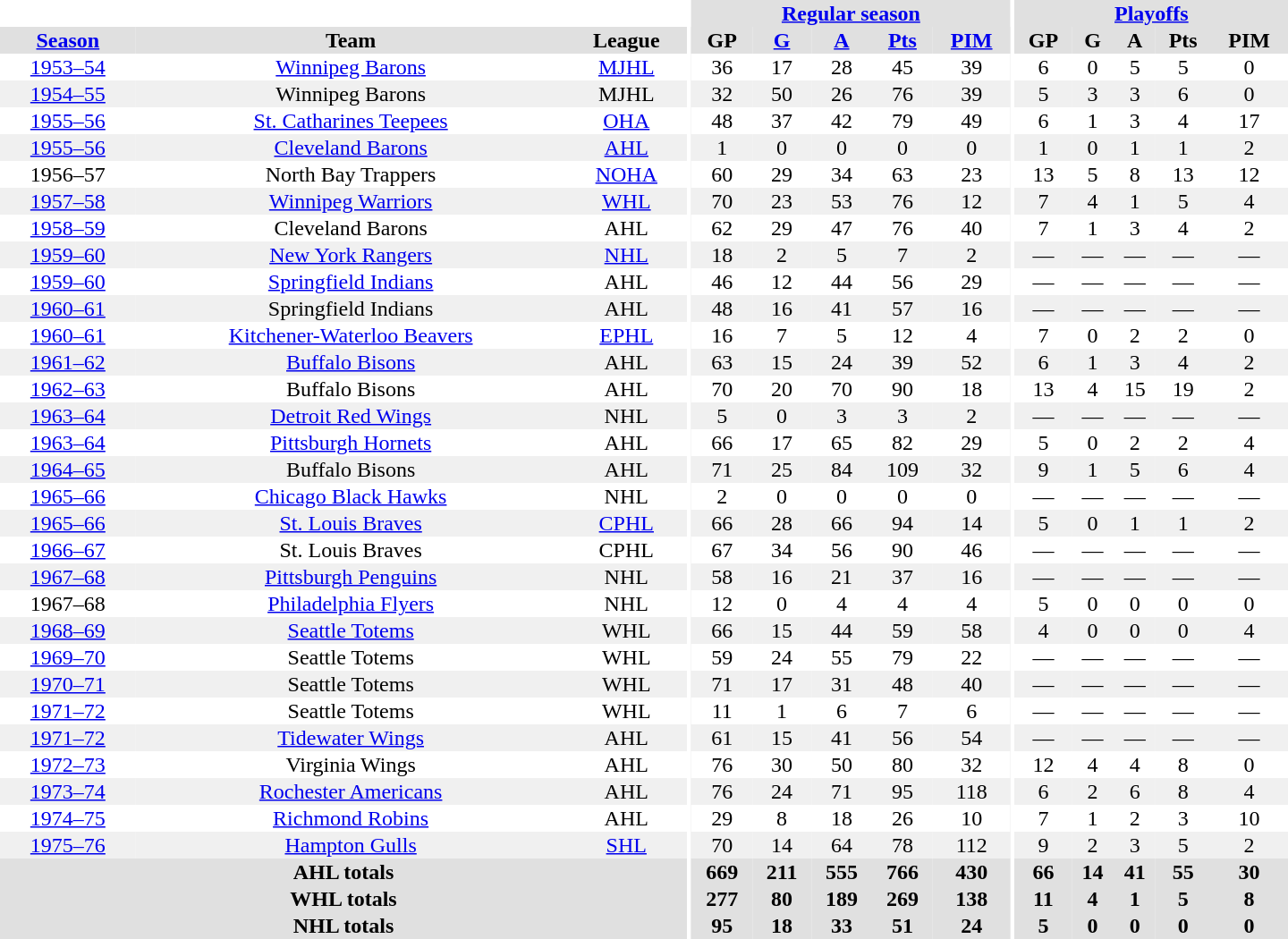<table border="0" cellpadding="1" cellspacing="0" style="text-align:center; width:60em">
<tr bgcolor="#e0e0e0">
<th colspan="3" bgcolor="#ffffff"></th>
<th rowspan="100" bgcolor="#ffffff"></th>
<th colspan="5"><a href='#'>Regular season</a></th>
<th rowspan="100" bgcolor="#ffffff"></th>
<th colspan="5"><a href='#'>Playoffs</a></th>
</tr>
<tr bgcolor="#e0e0e0">
<th><a href='#'>Season</a></th>
<th>Team</th>
<th>League</th>
<th>GP</th>
<th><a href='#'>G</a></th>
<th><a href='#'>A</a></th>
<th><a href='#'>Pts</a></th>
<th><a href='#'>PIM</a></th>
<th>GP</th>
<th>G</th>
<th>A</th>
<th>Pts</th>
<th>PIM</th>
</tr>
<tr>
<td><a href='#'>1953–54</a></td>
<td><a href='#'>Winnipeg Barons</a></td>
<td><a href='#'>MJHL</a></td>
<td>36</td>
<td>17</td>
<td>28</td>
<td>45</td>
<td>39</td>
<td>6</td>
<td>0</td>
<td>5</td>
<td>5</td>
<td>0</td>
</tr>
<tr bgcolor="#f0f0f0">
<td><a href='#'>1954–55</a></td>
<td>Winnipeg Barons</td>
<td>MJHL</td>
<td>32</td>
<td>50</td>
<td>26</td>
<td>76</td>
<td>39</td>
<td>5</td>
<td>3</td>
<td>3</td>
<td>6</td>
<td>0</td>
</tr>
<tr>
<td><a href='#'>1955–56</a></td>
<td><a href='#'>St. Catharines Teepees</a></td>
<td><a href='#'>OHA</a></td>
<td>48</td>
<td>37</td>
<td>42</td>
<td>79</td>
<td>49</td>
<td>6</td>
<td>1</td>
<td>3</td>
<td>4</td>
<td>17</td>
</tr>
<tr bgcolor="#f0f0f0">
<td><a href='#'>1955–56</a></td>
<td><a href='#'>Cleveland Barons</a></td>
<td><a href='#'>AHL</a></td>
<td>1</td>
<td>0</td>
<td>0</td>
<td>0</td>
<td>0</td>
<td>1</td>
<td>0</td>
<td>1</td>
<td>1</td>
<td>2</td>
</tr>
<tr>
<td>1956–57</td>
<td>North Bay Trappers</td>
<td><a href='#'>NOHA</a></td>
<td>60</td>
<td>29</td>
<td>34</td>
<td>63</td>
<td>23</td>
<td>13</td>
<td>5</td>
<td>8</td>
<td>13</td>
<td>12</td>
</tr>
<tr bgcolor="#f0f0f0">
<td><a href='#'>1957–58</a></td>
<td><a href='#'>Winnipeg Warriors</a></td>
<td><a href='#'>WHL</a></td>
<td>70</td>
<td>23</td>
<td>53</td>
<td>76</td>
<td>12</td>
<td>7</td>
<td>4</td>
<td>1</td>
<td>5</td>
<td>4</td>
</tr>
<tr>
<td><a href='#'>1958–59</a></td>
<td>Cleveland Barons</td>
<td>AHL</td>
<td>62</td>
<td>29</td>
<td>47</td>
<td>76</td>
<td>40</td>
<td>7</td>
<td>1</td>
<td>3</td>
<td>4</td>
<td>2</td>
</tr>
<tr bgcolor="#f0f0f0">
<td><a href='#'>1959–60</a></td>
<td><a href='#'>New York Rangers</a></td>
<td><a href='#'>NHL</a></td>
<td>18</td>
<td>2</td>
<td>5</td>
<td>7</td>
<td>2</td>
<td>—</td>
<td>—</td>
<td>—</td>
<td>—</td>
<td>—</td>
</tr>
<tr>
<td><a href='#'>1959–60</a></td>
<td><a href='#'>Springfield Indians</a></td>
<td>AHL</td>
<td>46</td>
<td>12</td>
<td>44</td>
<td>56</td>
<td>29</td>
<td>—</td>
<td>—</td>
<td>—</td>
<td>—</td>
<td>—</td>
</tr>
<tr bgcolor="#f0f0f0">
<td><a href='#'>1960–61</a></td>
<td>Springfield Indians</td>
<td>AHL</td>
<td>48</td>
<td>16</td>
<td>41</td>
<td>57</td>
<td>16</td>
<td>—</td>
<td>—</td>
<td>—</td>
<td>—</td>
<td>—</td>
</tr>
<tr>
<td><a href='#'>1960–61</a></td>
<td><a href='#'>Kitchener-Waterloo Beavers</a></td>
<td><a href='#'>EPHL</a></td>
<td>16</td>
<td>7</td>
<td>5</td>
<td>12</td>
<td>4</td>
<td>7</td>
<td>0</td>
<td>2</td>
<td>2</td>
<td>0</td>
</tr>
<tr bgcolor="#f0f0f0">
<td><a href='#'>1961–62</a></td>
<td><a href='#'>Buffalo Bisons</a></td>
<td>AHL</td>
<td>63</td>
<td>15</td>
<td>24</td>
<td>39</td>
<td>52</td>
<td>6</td>
<td>1</td>
<td>3</td>
<td>4</td>
<td>2</td>
</tr>
<tr>
<td><a href='#'>1962–63</a></td>
<td>Buffalo Bisons</td>
<td>AHL</td>
<td>70</td>
<td>20</td>
<td>70</td>
<td>90</td>
<td>18</td>
<td>13</td>
<td>4</td>
<td>15</td>
<td>19</td>
<td>2</td>
</tr>
<tr bgcolor="#f0f0f0">
<td><a href='#'>1963–64</a></td>
<td><a href='#'>Detroit Red Wings</a></td>
<td>NHL</td>
<td>5</td>
<td>0</td>
<td>3</td>
<td>3</td>
<td>2</td>
<td>—</td>
<td>—</td>
<td>—</td>
<td>—</td>
<td>—</td>
</tr>
<tr>
<td><a href='#'>1963–64</a></td>
<td><a href='#'>Pittsburgh Hornets</a></td>
<td>AHL</td>
<td>66</td>
<td>17</td>
<td>65</td>
<td>82</td>
<td>29</td>
<td>5</td>
<td>0</td>
<td>2</td>
<td>2</td>
<td>4</td>
</tr>
<tr bgcolor="#f0f0f0">
<td><a href='#'>1964–65</a></td>
<td>Buffalo Bisons</td>
<td>AHL</td>
<td>71</td>
<td>25</td>
<td>84</td>
<td>109</td>
<td>32</td>
<td>9</td>
<td>1</td>
<td>5</td>
<td>6</td>
<td>4</td>
</tr>
<tr>
<td><a href='#'>1965–66</a></td>
<td><a href='#'>Chicago Black Hawks</a></td>
<td>NHL</td>
<td>2</td>
<td>0</td>
<td>0</td>
<td>0</td>
<td>0</td>
<td>—</td>
<td>—</td>
<td>—</td>
<td>—</td>
<td>—</td>
</tr>
<tr bgcolor="#f0f0f0">
<td><a href='#'>1965–66</a></td>
<td><a href='#'>St. Louis Braves</a></td>
<td><a href='#'>CPHL</a></td>
<td>66</td>
<td>28</td>
<td>66</td>
<td>94</td>
<td>14</td>
<td>5</td>
<td>0</td>
<td>1</td>
<td>1</td>
<td>2</td>
</tr>
<tr>
<td><a href='#'>1966–67</a></td>
<td>St. Louis Braves</td>
<td>CPHL</td>
<td>67</td>
<td>34</td>
<td>56</td>
<td>90</td>
<td>46</td>
<td>—</td>
<td>—</td>
<td>—</td>
<td>—</td>
<td>—</td>
</tr>
<tr bgcolor="#f0f0f0">
<td><a href='#'>1967–68</a></td>
<td><a href='#'>Pittsburgh Penguins</a></td>
<td>NHL</td>
<td>58</td>
<td>16</td>
<td>21</td>
<td>37</td>
<td>16</td>
<td>—</td>
<td>—</td>
<td>—</td>
<td>—</td>
<td>—</td>
</tr>
<tr>
<td>1967–68</td>
<td><a href='#'>Philadelphia Flyers</a></td>
<td>NHL</td>
<td>12</td>
<td>0</td>
<td>4</td>
<td>4</td>
<td>4</td>
<td>5</td>
<td>0</td>
<td>0</td>
<td>0</td>
<td>0</td>
</tr>
<tr bgcolor="#f0f0f0">
<td><a href='#'>1968–69</a></td>
<td><a href='#'>Seattle Totems</a></td>
<td>WHL</td>
<td>66</td>
<td>15</td>
<td>44</td>
<td>59</td>
<td>58</td>
<td>4</td>
<td>0</td>
<td>0</td>
<td>0</td>
<td>4</td>
</tr>
<tr>
<td><a href='#'>1969–70</a></td>
<td>Seattle Totems</td>
<td>WHL</td>
<td>59</td>
<td>24</td>
<td>55</td>
<td>79</td>
<td>22</td>
<td>—</td>
<td>—</td>
<td>—</td>
<td>—</td>
<td>—</td>
</tr>
<tr bgcolor="#f0f0f0">
<td><a href='#'>1970–71</a></td>
<td>Seattle Totems</td>
<td>WHL</td>
<td>71</td>
<td>17</td>
<td>31</td>
<td>48</td>
<td>40</td>
<td>—</td>
<td>—</td>
<td>—</td>
<td>—</td>
<td>—</td>
</tr>
<tr>
<td><a href='#'>1971–72</a></td>
<td>Seattle Totems</td>
<td>WHL</td>
<td>11</td>
<td>1</td>
<td>6</td>
<td>7</td>
<td>6</td>
<td>—</td>
<td>—</td>
<td>—</td>
<td>—</td>
<td>—</td>
</tr>
<tr bgcolor="#f0f0f0">
<td><a href='#'>1971–72</a></td>
<td><a href='#'>Tidewater Wings</a></td>
<td>AHL</td>
<td>61</td>
<td>15</td>
<td>41</td>
<td>56</td>
<td>54</td>
<td>—</td>
<td>—</td>
<td>—</td>
<td>—</td>
<td>—</td>
</tr>
<tr>
<td><a href='#'>1972–73</a></td>
<td>Virginia Wings</td>
<td>AHL</td>
<td>76</td>
<td>30</td>
<td>50</td>
<td>80</td>
<td>32</td>
<td>12</td>
<td>4</td>
<td>4</td>
<td>8</td>
<td>0</td>
</tr>
<tr bgcolor="#f0f0f0">
<td><a href='#'>1973–74</a></td>
<td><a href='#'>Rochester Americans</a></td>
<td>AHL</td>
<td>76</td>
<td>24</td>
<td>71</td>
<td>95</td>
<td>118</td>
<td>6</td>
<td>2</td>
<td>6</td>
<td>8</td>
<td>4</td>
</tr>
<tr>
<td><a href='#'>1974–75</a></td>
<td><a href='#'>Richmond Robins</a></td>
<td>AHL</td>
<td>29</td>
<td>8</td>
<td>18</td>
<td>26</td>
<td>10</td>
<td>7</td>
<td>1</td>
<td>2</td>
<td>3</td>
<td>10</td>
</tr>
<tr bgcolor="#f0f0f0">
<td><a href='#'>1975–76</a></td>
<td><a href='#'>Hampton Gulls</a></td>
<td><a href='#'>SHL</a></td>
<td>70</td>
<td>14</td>
<td>64</td>
<td>78</td>
<td>112</td>
<td>9</td>
<td>2</td>
<td>3</td>
<td>5</td>
<td>2</td>
</tr>
<tr bgcolor="#e0e0e0">
<th colspan="3">AHL totals</th>
<th>669</th>
<th>211</th>
<th>555</th>
<th>766</th>
<th>430</th>
<th>66</th>
<th>14</th>
<th>41</th>
<th>55</th>
<th>30</th>
</tr>
<tr bgcolor="#e0e0e0">
<th colspan="3">WHL totals</th>
<th>277</th>
<th>80</th>
<th>189</th>
<th>269</th>
<th>138</th>
<th>11</th>
<th>4</th>
<th>1</th>
<th>5</th>
<th>8</th>
</tr>
<tr bgcolor="#e0e0e0">
<th colspan="3">NHL totals</th>
<th>95</th>
<th>18</th>
<th>33</th>
<th>51</th>
<th>24</th>
<th>5</th>
<th>0</th>
<th>0</th>
<th>0</th>
<th>0</th>
</tr>
</table>
